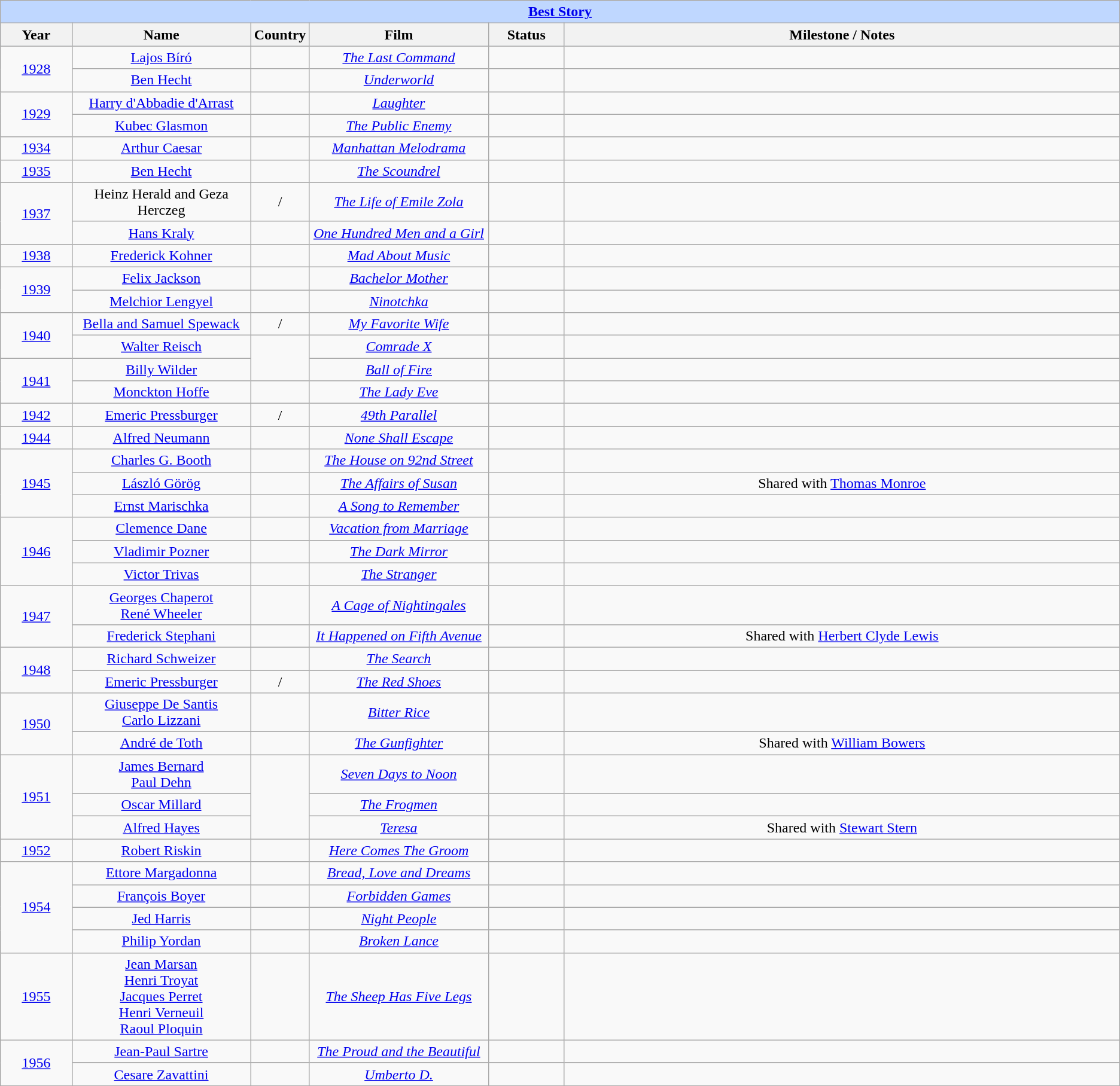<table class="wikitable" style="text-align: center">
<tr ---- bgcolor="#bfd7ff">
<td colspan=6 align=center><strong><a href='#'>Best Story</a></strong></td>
</tr>
<tr ---- bgcolor="#ebf5ff">
<th width="75">Year</th>
<th width="200">Name</th>
<th width="50">Country</th>
<th width="200">Film</th>
<th width="80">Status</th>
<th width="650">Milestone / Notes</th>
</tr>
<tr>
<td rowspan="2"><a href='#'>1928</a></td>
<td><a href='#'>Lajos Bíró</a></td>
<td></td>
<td><em><a href='#'>The Last Command</a></em></td>
<td></td>
<td></td>
</tr>
<tr>
<td><a href='#'>Ben Hecht</a></td>
<td></td>
<td><em><a href='#'>Underworld</a></em></td>
<td></td>
<td></td>
</tr>
<tr>
<td rowspan="2"><a href='#'>1929</a></td>
<td><a href='#'>Harry d'Abbadie d'Arrast</a></td>
<td></td>
<td><em><a href='#'>Laughter</a></em></td>
<td></td>
<td></td>
</tr>
<tr>
<td><a href='#'>Kubec Glasmon</a></td>
<td></td>
<td><em><a href='#'>The Public Enemy</a></em></td>
<td></td>
<td></td>
</tr>
<tr>
<td><a href='#'>1934</a></td>
<td><a href='#'>Arthur Caesar</a></td>
<td></td>
<td><em><a href='#'>Manhattan Melodrama</a></em></td>
<td></td>
<td></td>
</tr>
<tr>
<td><a href='#'>1935</a></td>
<td><a href='#'>Ben Hecht</a></td>
<td></td>
<td><em><a href='#'>The Scoundrel</a></em></td>
<td></td>
<td></td>
</tr>
<tr>
<td rowspan="2"><a href='#'>1937</a></td>
<td>Heinz Herald and Geza Herczeg</td>
<td>/</td>
<td><em><a href='#'>The Life of Emile Zola</a></em></td>
<td></td>
<td></td>
</tr>
<tr>
<td><a href='#'>Hans Kraly</a></td>
<td></td>
<td><em><a href='#'>One Hundred Men and a Girl</a></em></td>
<td></td>
<td></td>
</tr>
<tr>
<td><a href='#'>1938</a></td>
<td><a href='#'>Frederick Kohner</a></td>
<td></td>
<td><em><a href='#'>Mad About Music</a></em></td>
<td></td>
<td></td>
</tr>
<tr>
<td rowspan="2"><a href='#'>1939</a></td>
<td><a href='#'>Felix Jackson</a></td>
<td></td>
<td><em><a href='#'>Bachelor Mother</a></em></td>
<td></td>
<td></td>
</tr>
<tr>
<td><a href='#'>Melchior Lengyel</a></td>
<td></td>
<td><em><a href='#'>Ninotchka</a></em></td>
<td></td>
<td></td>
</tr>
<tr>
<td rowspan="2"><a href='#'>1940</a></td>
<td><a href='#'>Bella and Samuel Spewack</a></td>
<td>/</td>
<td><em><a href='#'>My Favorite Wife</a></em></td>
<td></td>
<td></td>
</tr>
<tr>
<td><a href='#'>Walter Reisch</a></td>
<td rowspan="2"></td>
<td><em><a href='#'>Comrade X</a></em></td>
<td></td>
<td></td>
</tr>
<tr>
<td rowspan="2"><a href='#'>1941</a></td>
<td><a href='#'>Billy Wilder</a></td>
<td><em><a href='#'>Ball of Fire</a></em></td>
<td></td>
<td></td>
</tr>
<tr>
<td><a href='#'>Monckton Hoffe</a></td>
<td></td>
<td><em><a href='#'>The Lady Eve</a></em></td>
<td></td>
<td></td>
</tr>
<tr>
<td><a href='#'>1942</a></td>
<td><a href='#'>Emeric Pressburger</a></td>
<td>/</td>
<td><em><a href='#'>49th Parallel</a></em></td>
<td></td>
<td></td>
</tr>
<tr>
<td><a href='#'>1944</a></td>
<td><a href='#'>Alfred Neumann</a></td>
<td></td>
<td><em><a href='#'>None Shall Escape</a></em></td>
<td></td>
<td></td>
</tr>
<tr>
<td rowspan=3><a href='#'>1945</a></td>
<td><a href='#'>Charles G. Booth</a></td>
<td></td>
<td><em><a href='#'>The House on 92nd Street</a></em></td>
<td></td>
<td></td>
</tr>
<tr>
<td><a href='#'>László Görög</a></td>
<td></td>
<td><em><a href='#'>The Affairs of Susan</a></em></td>
<td></td>
<td>Shared with <a href='#'>Thomas Monroe</a></td>
</tr>
<tr>
<td><a href='#'>Ernst Marischka</a></td>
<td></td>
<td><em><a href='#'>A Song to Remember</a></em></td>
<td></td>
<td></td>
</tr>
<tr>
<td rowspan=3><a href='#'>1946</a></td>
<td><a href='#'>Clemence Dane</a></td>
<td></td>
<td><em><a href='#'>Vacation from Marriage</a></em></td>
<td></td>
<td></td>
</tr>
<tr>
<td><a href='#'>Vladimir Pozner</a></td>
<td></td>
<td><em><a href='#'>The Dark Mirror</a></em></td>
<td></td>
<td></td>
</tr>
<tr>
<td><a href='#'>Victor Trivas</a></td>
<td></td>
<td><em><a href='#'>The Stranger</a></em></td>
<td></td>
<td></td>
</tr>
<tr>
<td rowspan=2><a href='#'>1947</a></td>
<td><a href='#'>Georges Chaperot</a><br><a href='#'>René Wheeler</a></td>
<td></td>
<td><em><a href='#'>A Cage of Nightingales</a></em></td>
<td></td>
<td></td>
</tr>
<tr>
<td><a href='#'>Frederick Stephani</a></td>
<td></td>
<td><em><a href='#'>It Happened on Fifth Avenue</a></em></td>
<td></td>
<td>Shared with <a href='#'>Herbert Clyde Lewis</a></td>
</tr>
<tr>
<td rowspan=2><a href='#'>1948</a></td>
<td><a href='#'>Richard Schweizer</a><br></td>
<td></td>
<td><em><a href='#'>The Search</a></em></td>
<td></td>
<td></td>
</tr>
<tr>
<td><a href='#'>Emeric Pressburger</a></td>
<td>/</td>
<td><em><a href='#'>The Red Shoes</a></em></td>
<td></td>
<td></td>
</tr>
<tr>
<td rowspan=2><a href='#'>1950</a></td>
<td><a href='#'>Giuseppe De Santis</a><br><a href='#'>Carlo Lizzani</a></td>
<td></td>
<td><em><a href='#'>Bitter Rice</a></em></td>
<td></td>
<td></td>
</tr>
<tr>
<td><a href='#'>André de Toth</a></td>
<td></td>
<td><em><a href='#'>The Gunfighter</a></em></td>
<td></td>
<td>Shared with <a href='#'>William Bowers</a></td>
</tr>
<tr>
<td rowspan=3><a href='#'>1951</a></td>
<td><a href='#'>James Bernard</a><br><a href='#'>Paul Dehn</a></td>
<td rowspan=3></td>
<td><em><a href='#'>Seven Days to Noon</a></em></td>
<td></td>
<td></td>
</tr>
<tr>
<td><a href='#'>Oscar Millard</a></td>
<td><em><a href='#'>The Frogmen</a></em></td>
<td></td>
<td></td>
</tr>
<tr>
<td><a href='#'>Alfred Hayes</a></td>
<td><em><a href='#'>Teresa</a></em></td>
<td></td>
<td>Shared with <a href='#'>Stewart Stern</a></td>
</tr>
<tr>
<td rowspan=1><a href='#'>1952</a></td>
<td><a href='#'>Robert Riskin</a></td>
<td></td>
<td><em><a href='#'>Here Comes The Groom</a></em></td>
<td></td>
<td></td>
</tr>
<tr>
<td rowspan=4><a href='#'>1954</a></td>
<td><a href='#'>Ettore Margadonna</a></td>
<td></td>
<td><em><a href='#'>Bread, Love and Dreams</a></em></td>
<td></td>
<td></td>
</tr>
<tr>
<td><a href='#'>François Boyer</a></td>
<td></td>
<td><em><a href='#'>Forbidden Games</a></em></td>
<td></td>
<td></td>
</tr>
<tr>
<td><a href='#'>Jed Harris</a></td>
<td></td>
<td><em><a href='#'>Night People</a></em></td>
<td></td>
<td></td>
</tr>
<tr>
<td><a href='#'>Philip Yordan</a></td>
<td></td>
<td><em><a href='#'>Broken Lance</a></em></td>
<td></td>
<td></td>
</tr>
<tr>
<td><a href='#'>1955</a></td>
<td><a href='#'>Jean Marsan</a><br><a href='#'>Henri Troyat</a><br><a href='#'>Jacques Perret</a><br><a href='#'>Henri Verneuil</a><br><a href='#'>Raoul Ploquin</a></td>
<td><br><br><br><br></td>
<td><em><a href='#'>The Sheep Has Five Legs</a></em></td>
<td></td>
<td></td>
</tr>
<tr>
<td rowspan=2><a href='#'>1956</a></td>
<td><a href='#'>Jean-Paul Sartre</a></td>
<td></td>
<td><em><a href='#'>The Proud and the Beautiful</a></em></td>
<td></td>
<td></td>
</tr>
<tr>
<td><a href='#'>Cesare Zavattini</a></td>
<td></td>
<td><em><a href='#'>Umberto D.</a></em></td>
<td></td>
<td></td>
</tr>
<tr>
</tr>
</table>
